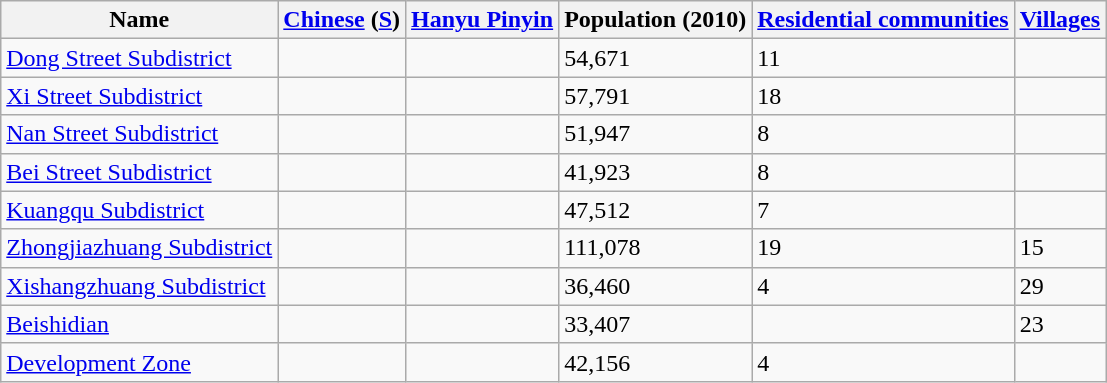<table class="wikitable">
<tr>
<th>Name</th>
<th><a href='#'>Chinese</a> (<a href='#'>S</a>)</th>
<th><a href='#'>Hanyu Pinyin</a></th>
<th>Population (2010)</th>
<th><a href='#'>Residential communities</a></th>
<th><a href='#'>Villages</a></th>
</tr>
<tr>
<td><a href='#'>Dong Street Subdistrict</a></td>
<td></td>
<td></td>
<td>54,671</td>
<td>11</td>
<td></td>
</tr>
<tr>
<td><a href='#'>Xi Street Subdistrict</a></td>
<td></td>
<td></td>
<td>57,791</td>
<td>18</td>
<td></td>
</tr>
<tr>
<td><a href='#'>Nan Street Subdistrict</a></td>
<td></td>
<td></td>
<td>51,947</td>
<td>8</td>
<td></td>
</tr>
<tr>
<td><a href='#'>Bei Street Subdistrict</a></td>
<td></td>
<td></td>
<td>41,923</td>
<td>8</td>
<td></td>
</tr>
<tr>
<td><a href='#'>Kuangqu Subdistrict</a></td>
<td></td>
<td></td>
<td>47,512</td>
<td>7</td>
<td></td>
</tr>
<tr>
<td><a href='#'>Zhongjiazhuang Subdistrict</a></td>
<td></td>
<td></td>
<td>111,078</td>
<td>19</td>
<td>15</td>
</tr>
<tr>
<td><a href='#'>Xishangzhuang Subdistrict</a></td>
<td></td>
<td></td>
<td>36,460</td>
<td>4</td>
<td>29</td>
</tr>
<tr>
<td><a href='#'>Beishidian</a></td>
<td></td>
<td></td>
<td>33,407</td>
<td></td>
<td>23</td>
</tr>
<tr>
<td><a href='#'>Development Zone</a></td>
<td></td>
<td></td>
<td>42,156</td>
<td>4</td>
<td></td>
</tr>
</table>
